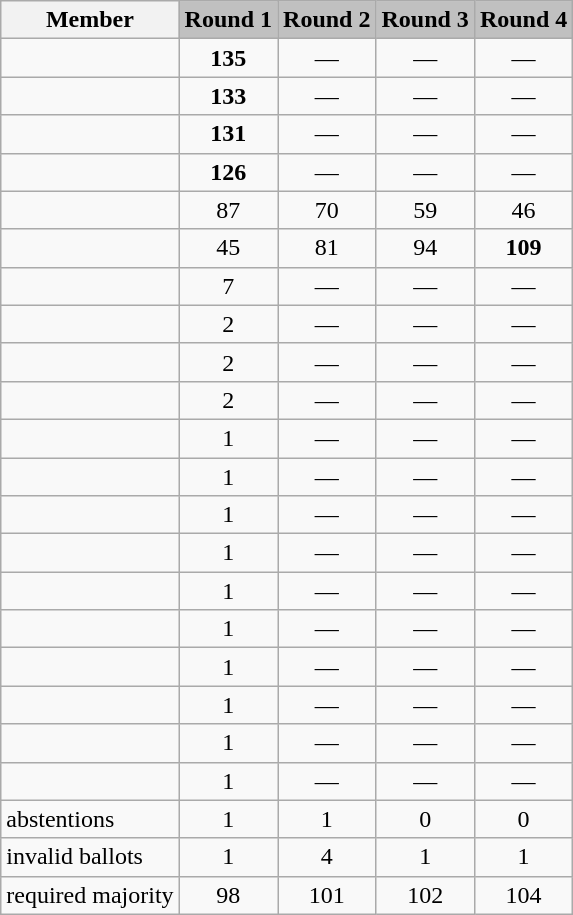<table class="wikitable collapsible">
<tr>
<th>Member</th>
<td style="background:silver;"><strong>Round 1</strong></td>
<td style="background:silver;"><strong>Round 2</strong></td>
<td style="background:silver;"><strong>Round 3</strong></td>
<td style="background:silver;"><strong>Round 4</strong></td>
</tr>
<tr>
<td></td>
<td style="text-align:center;"><strong>135</strong></td>
<td style="text-align:center;">—</td>
<td style="text-align:center;">—</td>
<td style="text-align:center;">—</td>
</tr>
<tr>
<td></td>
<td style="text-align:center;"><strong>133</strong></td>
<td style="text-align:center;">—</td>
<td style="text-align:center;">—</td>
<td style="text-align:center;">—</td>
</tr>
<tr>
<td></td>
<td style="text-align:center;"><strong>131</strong></td>
<td style="text-align:center;">—</td>
<td style="text-align:center;">—</td>
<td style="text-align:center;">—</td>
</tr>
<tr>
<td></td>
<td style="text-align:center;"><strong>126</strong></td>
<td style="text-align:center;">—</td>
<td style="text-align:center;">—</td>
<td style="text-align:center;">—</td>
</tr>
<tr>
<td></td>
<td style="text-align:center;">87</td>
<td style="text-align:center;">70</td>
<td style="text-align:center;">59</td>
<td style="text-align:center;">46</td>
</tr>
<tr>
<td></td>
<td style="text-align:center;">45</td>
<td style="text-align:center;">81</td>
<td style="text-align:center;">94</td>
<td style="text-align:center;"><strong>109</strong></td>
</tr>
<tr>
<td></td>
<td style="text-align:center;">7</td>
<td style="text-align:center;">—</td>
<td style="text-align:center;">—</td>
<td style="text-align:center;">—</td>
</tr>
<tr>
<td></td>
<td style="text-align:center;">2</td>
<td style="text-align:center;">—</td>
<td style="text-align:center;">—</td>
<td style="text-align:center;">—</td>
</tr>
<tr>
<td></td>
<td style="text-align:center;">2</td>
<td style="text-align:center;">—</td>
<td style="text-align:center;">—</td>
<td style="text-align:center;">—</td>
</tr>
<tr>
<td></td>
<td style="text-align:center;">2</td>
<td style="text-align:center;">—</td>
<td style="text-align:center;">—</td>
<td style="text-align:center;">—</td>
</tr>
<tr>
<td></td>
<td style="text-align:center;">1</td>
<td style="text-align:center;">—</td>
<td style="text-align:center;">—</td>
<td style="text-align:center;">—</td>
</tr>
<tr>
<td></td>
<td style="text-align:center;">1</td>
<td style="text-align:center;">—</td>
<td style="text-align:center;">—</td>
<td style="text-align:center;">—</td>
</tr>
<tr>
<td></td>
<td style="text-align:center;">1</td>
<td style="text-align:center;">—</td>
<td style="text-align:center;">—</td>
<td style="text-align:center;">—</td>
</tr>
<tr>
<td></td>
<td style="text-align:center;">1</td>
<td style="text-align:center;">—</td>
<td style="text-align:center;">—</td>
<td style="text-align:center;">—</td>
</tr>
<tr>
<td></td>
<td style="text-align:center;">1</td>
<td style="text-align:center;">—</td>
<td style="text-align:center;">—</td>
<td style="text-align:center;">—</td>
</tr>
<tr>
<td></td>
<td style="text-align:center;">1</td>
<td style="text-align:center;">—</td>
<td style="text-align:center;">—</td>
<td style="text-align:center;">—</td>
</tr>
<tr>
<td></td>
<td style="text-align:center;">1</td>
<td style="text-align:center;">—</td>
<td style="text-align:center;">—</td>
<td style="text-align:center;">—</td>
</tr>
<tr>
<td></td>
<td style="text-align:center;">1</td>
<td style="text-align:center;">—</td>
<td style="text-align:center;">—</td>
<td style="text-align:center;">—</td>
</tr>
<tr>
<td></td>
<td style="text-align:center;">1</td>
<td style="text-align:center;">—</td>
<td style="text-align:center;">—</td>
<td style="text-align:center;">—</td>
</tr>
<tr>
<td></td>
<td style="text-align:center;">1</td>
<td style="text-align:center;">—</td>
<td style="text-align:center;">—</td>
<td style="text-align:center;">—</td>
</tr>
<tr>
<td>abstentions</td>
<td style="text-align:center;">1</td>
<td style="text-align:center;">1</td>
<td style="text-align:center;">0</td>
<td style="text-align:center;">0</td>
</tr>
<tr>
<td>invalid ballots</td>
<td style="text-align:center;">1</td>
<td style="text-align:center;">4</td>
<td style="text-align:center;">1</td>
<td style="text-align:center;">1</td>
</tr>
<tr>
<td>required majority</td>
<td style="text-align:center;">98</td>
<td style="text-align:center;">101</td>
<td style="text-align:center;">102</td>
<td style="text-align:center;">104</td>
</tr>
</table>
